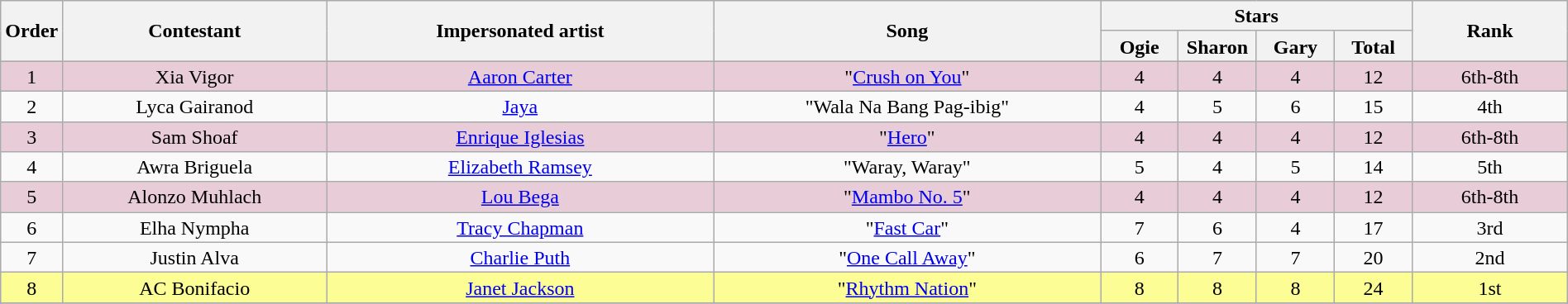<table class="wikitable" style="text-align:center; line-height:17px; width:100%;">
<tr>
<th rowspan="2" style="width:03%;">Order</th>
<th rowspan="2" style="width:17%;">Contestant</th>
<th rowspan="2" style="width:25%;">Impersonated artist</th>
<th rowspan="2" style="width:25%;">Song</th>
<th colspan="4" style="width:20%;">Stars</th>
<th rowspan="2" style="width:10%;">Rank</th>
</tr>
<tr>
<th style="width:05%;">Ogie</th>
<th style="width:05%;">Sharon</th>
<th style="width:05%;">Gary</th>
<th style="width:05%;">Total</th>
</tr>
<tr>
<td style="background:#E8CCD7">1</td>
<td style="background:#E8CCD7">Xia Vigor</td>
<td style="background:#E8CCD7"><a href='#'>Aaron Carter</a></td>
<td style="background:#E8CCD7">"<a href='#'>Crush on You</a>"</td>
<td style="background:#E8CCD7">4</td>
<td style="background:#E8CCD7">4</td>
<td style="background:#E8CCD7">4</td>
<td style="background:#E8CCD7">12</td>
<td style="background:#E8CCD7">6th-8th</td>
</tr>
<tr>
<td>2</td>
<td>Lyca Gairanod</td>
<td><a href='#'>Jaya</a></td>
<td>"Wala Na Bang Pag-ibig"</td>
<td>4</td>
<td>5</td>
<td>6</td>
<td>15</td>
<td>4th</td>
</tr>
<tr>
<td style="background:#E8CCD7">3</td>
<td style="background:#E8CCD7">Sam Shoaf</td>
<td style="background:#E8CCD7"><a href='#'>Enrique Iglesias</a></td>
<td style="background:#E8CCD7">"<a href='#'>Hero</a>"</td>
<td style="background:#E8CCD7">4</td>
<td style="background:#E8CCD7">4</td>
<td style="background:#E8CCD7">4</td>
<td style="background:#E8CCD7">12</td>
<td style="background:#E8CCD7">6th-8th</td>
</tr>
<tr>
<td>4</td>
<td>Awra Briguela</td>
<td><a href='#'>Elizabeth Ramsey</a></td>
<td>"Waray, Waray"</td>
<td>5</td>
<td>4</td>
<td>5</td>
<td>14</td>
<td>5th</td>
</tr>
<tr>
<td style="background:#E8CCD7">5</td>
<td style="background:#E8CCD7">Alonzo Muhlach</td>
<td style="background:#E8CCD7"><a href='#'>Lou Bega</a></td>
<td style="background:#E8CCD7">"<a href='#'>Mambo No. 5</a>"</td>
<td style="background:#E8CCD7">4</td>
<td style="background:#E8CCD7">4</td>
<td style="background:#E8CCD7">4</td>
<td style="background:#E8CCD7">12</td>
<td style="background:#E8CCD7">6th-8th</td>
</tr>
<tr>
<td>6</td>
<td>Elha Nympha</td>
<td><a href='#'>Tracy Chapman</a></td>
<td>"<a href='#'>Fast Car</a>"</td>
<td>7</td>
<td>6</td>
<td>4</td>
<td>17</td>
<td>3rd</td>
</tr>
<tr>
<td>7</td>
<td>Justin Alva</td>
<td><a href='#'>Charlie Puth</a></td>
<td>"<a href='#'>One Call Away</a>"</td>
<td>6</td>
<td>7</td>
<td>7</td>
<td>20</td>
<td>2nd</td>
</tr>
<tr>
<td style="background:#FDFD96;">8</td>
<td style="background:#FDFD96;">AC Bonifacio</td>
<td style="background:#FDFD96;"><a href='#'>Janet Jackson</a></td>
<td style="background:#FDFD96;">"<a href='#'>Rhythm Nation</a>"</td>
<td style="background:#FDFD96;">8</td>
<td style="background:#FDFD96;">8</td>
<td style="background:#FDFD96;">8</td>
<td style="background:#FDFD96;">24</td>
<td style="background:#FDFD96;">1st</td>
</tr>
<tr>
</tr>
<tr>
</tr>
</table>
